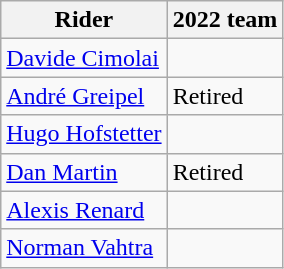<table class="wikitable">
<tr>
<th>Rider</th>
<th>2022 team</th>
</tr>
<tr>
<td><a href='#'>Davide Cimolai</a></td>
<td></td>
</tr>
<tr>
<td><a href='#'>André Greipel</a></td>
<td>Retired</td>
</tr>
<tr>
<td><a href='#'>Hugo Hofstetter</a></td>
<td></td>
</tr>
<tr>
<td><a href='#'>Dan Martin</a></td>
<td>Retired</td>
</tr>
<tr>
<td><a href='#'>Alexis Renard</a></td>
<td></td>
</tr>
<tr>
<td><a href='#'>Norman Vahtra</a></td>
<td></td>
</tr>
</table>
